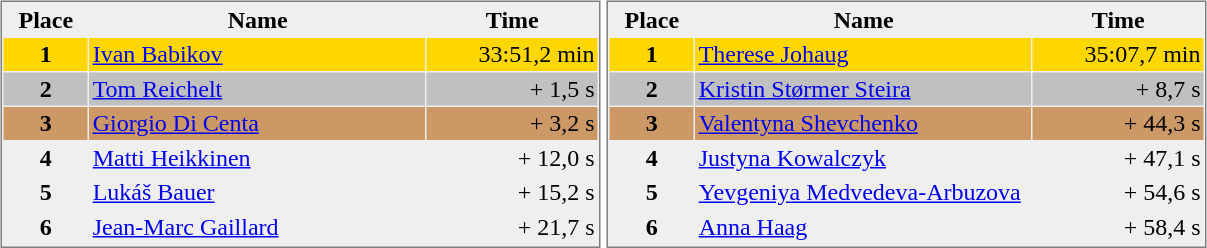<table border="0">
<tr>
<td valign="top"><br><table style="border:1px solid #808080; background-color:#EFEFEF" cellspacing="1" cellpadding="2" width="400">
<tr bgcolor="#EFEFEF">
<th>Place</th>
<th width="220">Name</th>
<th>Time</th>
</tr>
<tr align="center" valign="top" bgcolor="gold">
<th>1</th>
<td align="left"> <a href='#'>Ivan Babikov</a></td>
<td align="right">33:51,2 min</td>
</tr>
<tr align="center" valign="top" bgcolor="silver">
<th>2</th>
<td align="left"> <a href='#'>Tom Reichelt</a></td>
<td align="right">+ 1,5 s</td>
</tr>
<tr align="center" valign="top" bgcolor="CC9966">
<th>3</th>
<td align="left"> <a href='#'>Giorgio Di Centa</a></td>
<td align="right">+ 3,2 s</td>
</tr>
<tr align="center" valign="top">
<th>4</th>
<td align="left"> <a href='#'>Matti Heikkinen</a></td>
<td align="right">+ 12,0 s</td>
</tr>
<tr align="center" valign="top">
<th>5</th>
<td align="left"> <a href='#'>Lukáš Bauer</a></td>
<td align="right">+ 15,2 s</td>
</tr>
<tr align="center" valign="top">
<th>6</th>
<td align="left"> <a href='#'>Jean-Marc Gaillard</a></td>
<td align="right">+ 21,7 s</td>
</tr>
<tr align="center" valign="top">
</tr>
</table>
</td>
<td valign="top"><br><table style="border:1px solid #808080; background-color:#EFEFEF;" cellspacing="1" cellpadding="2" width="400">
<tr bgcolor="#EFEFEF">
<th>Place</th>
<th width="220">Name</th>
<th>Time</th>
</tr>
<tr align="center" valign="top" bgcolor="gold">
<th>1</th>
<td align="left"> <a href='#'>Therese Johaug</a></td>
<td align="right">35:07,7 min</td>
</tr>
<tr align="center" valign="top" bgcolor="silver">
<th>2</th>
<td align="left"> <a href='#'>Kristin Størmer Steira</a></td>
<td align="right">+ 8,7 s</td>
</tr>
<tr align="center" valign="top" bgcolor="CC9966">
<th>3</th>
<td align="left"> <a href='#'>Valentyna Shevchenko</a></td>
<td align="right">+ 44,3 s</td>
</tr>
<tr align="center" valign="top">
<th>4</th>
<td align="left"> <a href='#'>Justyna Kowalczyk</a></td>
<td align="right">+ 47,1 s</td>
</tr>
<tr align="center" valign="top">
<th>5</th>
<td align="left"> <a href='#'>Yevgeniya Medvedeva-Arbuzova</a></td>
<td align="right">+ 54,6 s</td>
</tr>
<tr align="center" valign="top">
<th>6</th>
<td align="left"> <a href='#'>Anna Haag</a></td>
<td align="right">+ 58,4 s</td>
</tr>
<tr align="center" valign="top">
</tr>
</table>
</td>
</tr>
</table>
